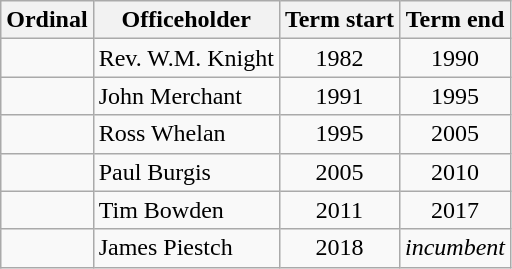<table class="wikitable sortable">
<tr>
<th>Ordinal</th>
<th>Officeholder</th>
<th>Term start</th>
<th>Term end</th>
</tr>
<tr>
<td align=center></td>
<td>Rev. W.M. Knight</td>
<td align=center>1982</td>
<td align=center>1990</td>
</tr>
<tr>
<td align=center></td>
<td>John Merchant</td>
<td align=center>1991</td>
<td align=center>1995</td>
</tr>
<tr>
<td align=center></td>
<td>Ross Whelan</td>
<td align=center>1995</td>
<td align=center>2005</td>
</tr>
<tr>
<td align=center></td>
<td>Paul Burgis</td>
<td align=center>2005</td>
<td align=center>2010</td>
</tr>
<tr>
<td align=center></td>
<td>Tim Bowden</td>
<td align=center>2011</td>
<td align=center>2017</td>
</tr>
<tr>
<td align=center></td>
<td>James Piestch</td>
<td align=center>2018</td>
<td align=center><em>incumbent</em></td>
</tr>
</table>
